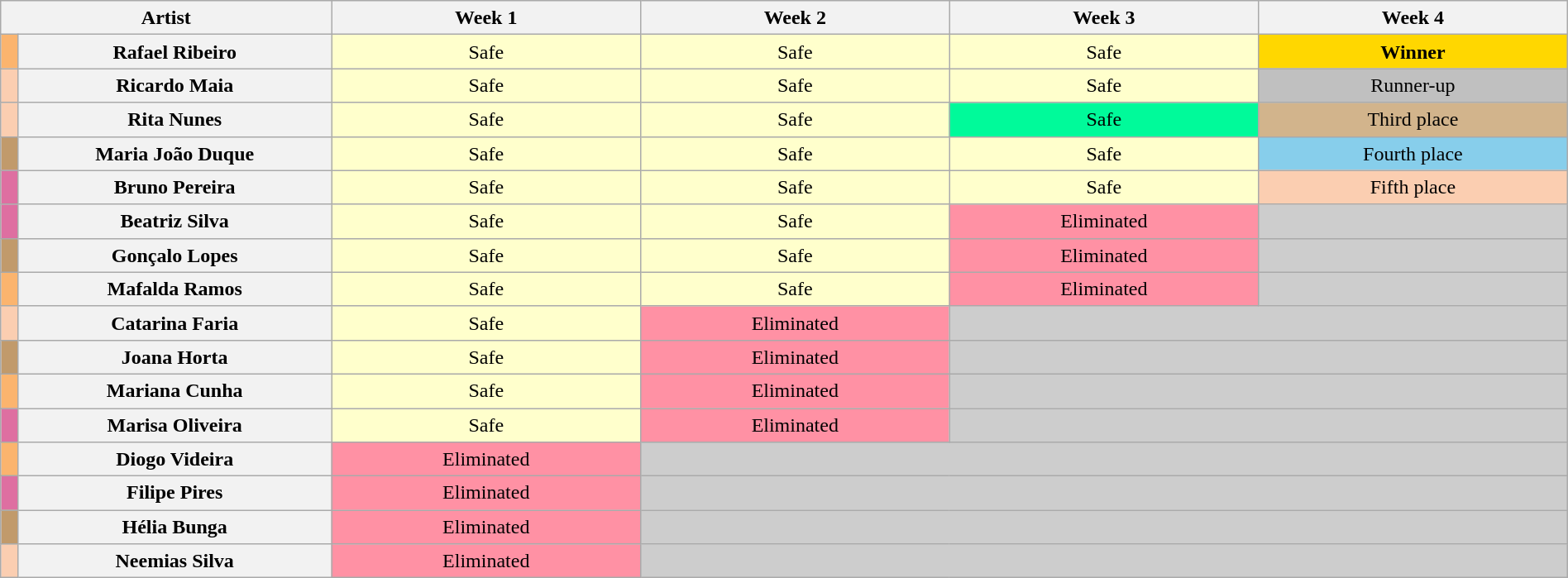<table class="wikitable nowrap" style="text-align:center; line-height:20px; width:100%">
<tr>
<th style="width:15%" colspan="2">Artist</th>
<th style="width:14%">Week 1</th>
<th style="width:14%">Week 2</th>
<th style="width:14%">Week 3</th>
<th style="width:14%">Week 4</th>
</tr>
<tr>
<th style="background:#fbb46e"></th>
<th>Rafael Ribeiro</th>
<td style="background:#FFFFCC">Safe</td>
<td style="background:#FFFFCC">Safe</td>
<td style="background:#FFFFCC">Safe</td>
<td style="background:gold"><strong>Winner</strong></td>
</tr>
<tr>
<th style="background:#fbceb1"></th>
<th>Ricardo Maia</th>
<td style="background:#FFFFCC">Safe</td>
<td style="background:#FFFFCC">Safe</td>
<td style="background:#FFFFCC">Safe</td>
<td style="background:silver">Runner-up</td>
</tr>
<tr>
<th style="background:#fbceb1"></th>
<th>Rita Nunes</th>
<td style="background:#FFFFCC">Safe</td>
<td style="background:#FFFFCC">Safe</td>
<td style="background:#00fa9a">Safe</td>
<td style="background:tan">Third place</td>
</tr>
<tr>
<th style="background:#C19A6B"></th>
<th>Maria João Duque</th>
<td style="background:#FFFFCC">Safe</td>
<td style="background:#FFFFCC">Safe</td>
<td style="background:#FFFFCC">Safe</td>
<td style="background:skyblue">Fourth place</td>
</tr>
<tr>
<th style="background:#DE6FA1"></th>
<th>Bruno Pereira</th>
<td style="background:#FFFFCC">Safe</td>
<td style="background:#FFFFCC">Safe</td>
<td style="background:#FFFFCC">Safe</td>
<td style="background:#fbceb1">Fifth place</td>
</tr>
<tr>
<th style="background:#DE6FA1"></th>
<th>Beatriz Silva</th>
<td style="background:#FFFFCC">Safe</td>
<td style="background:#FFFFCC">Safe</td>
<td style="background:#FF91A4">Eliminated</td>
<td style="background:#cdcdcd"></td>
</tr>
<tr>
<th style="background:#C19A6B"></th>
<th>Gonçalo Lopes</th>
<td style="background:#FFFFCC">Safe</td>
<td style="background:#FFFFCC">Safe</td>
<td style="background:#FF91A4">Eliminated</td>
<td style="background:#cdcdcd"></td>
</tr>
<tr>
<th style="background:#fbb46e"></th>
<th>Mafalda Ramos</th>
<td style="background:#FFFFCC">Safe</td>
<td style="background:#FFFFCC">Safe</td>
<td style="background:#FF91A4">Eliminated</td>
<td style="background:#cdcdcd"></td>
</tr>
<tr>
<th style="background:#fbceb1"></th>
<th>Catarina Faria</th>
<td style="background:#FFFFCC">Safe</td>
<td style="background:#FF91A4">Eliminated</td>
<td style="background:#cdcdcd" colspan="3"></td>
</tr>
<tr>
<th style="background:#C19A6B"></th>
<th>Joana Horta</th>
<td style="background:#FFFFCC">Safe</td>
<td style="background:#FF91A4">Eliminated</td>
<td style="background:#cdcdcd" colspan="3"></td>
</tr>
<tr>
<th style="background:#fbb46e"></th>
<th>Mariana Cunha</th>
<td style="background:#FFFFCC">Safe</td>
<td style="background:#FF91A4">Eliminated</td>
<td style="background:#cdcdcd" colspan="3"></td>
</tr>
<tr>
<th style="background:#DE6FA1"></th>
<th>Marisa Oliveira</th>
<td style="background:#FFFFCC">Safe</td>
<td style="background:#FF91A4">Eliminated</td>
<td style="background:#cdcdcd" colspan="3"></td>
</tr>
<tr>
<th style="background:#fbb46e"></th>
<th>Diogo Videira</th>
<td style="background:#FF91A4">Eliminated</td>
<td style="background:#cdcdcd" colspan="4"></td>
</tr>
<tr>
<th style="background:#DE6FA1"></th>
<th>Filipe Pires</th>
<td style="background:#FF91A4">Eliminated</td>
<td style="background:#cdcdcd" colspan="4"></td>
</tr>
<tr>
<th style="background:#C19A6B"></th>
<th>Hélia Bunga</th>
<td style="background:#FF91A4">Eliminated</td>
<td style="background:#cdcdcd" colspan="4"></td>
</tr>
<tr>
<th style="background:#fbceb1"></th>
<th>Neemias Silva</th>
<td style="background:#FF91A4">Eliminated</td>
<td style="background:#cdcdcd" colspan="4"></td>
</tr>
</table>
